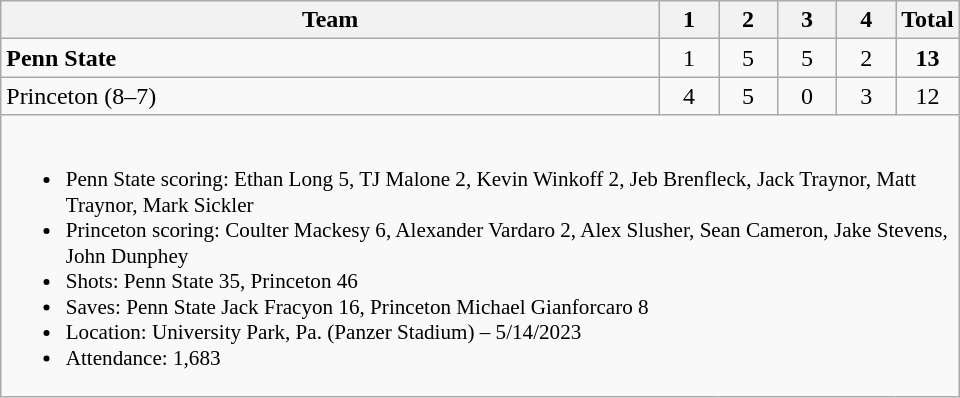<table class="wikitable" style="text-align:center; max-width:40em">
<tr>
<th>Team</th>
<th style="width:2em">1</th>
<th style="width:2em">2</th>
<th style="width:2em">3</th>
<th style="width:2em">4</th>
<th style="width:2em">Total</th>
</tr>
<tr>
<td style="text-align:left"><strong>Penn State</strong></td>
<td>1</td>
<td>5</td>
<td>5</td>
<td>2</td>
<td><strong>13</strong></td>
</tr>
<tr>
<td style="text-align:left">Princeton (8–7)</td>
<td>4</td>
<td>5</td>
<td>0</td>
<td>3</td>
<td>12</td>
</tr>
<tr>
<td colspan=6 style="text-align:left; font-size:88%;"><br><ul><li>Penn State scoring: Ethan Long 5, TJ Malone 2, Kevin Winkoff 2, Jeb Brenfleck, Jack Traynor, Matt Traynor, Mark Sickler</li><li>Princeton scoring: Coulter Mackesy 6, Alexander Vardaro 2, Alex Slusher, Sean Cameron, Jake Stevens, John Dunphey</li><li>Shots: Penn State 35, Princeton 46</li><li>Saves: Penn State Jack Fracyon 16, Princeton Michael Gianforcaro 8</li><li>Location: University Park, Pa. (Panzer Stadium) – 5/14/2023</li><li>Attendance: 1,683</li></ul></td>
</tr>
</table>
